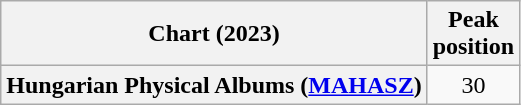<table class="wikitable plainrowheaders" style="text-align:center">
<tr>
<th scope="col">Chart (2023)</th>
<th scope="col">Peak<br>position</th>
</tr>
<tr>
<th scope="row">Hungarian Physical Albums (<a href='#'>MAHASZ</a>)</th>
<td>30</td>
</tr>
</table>
